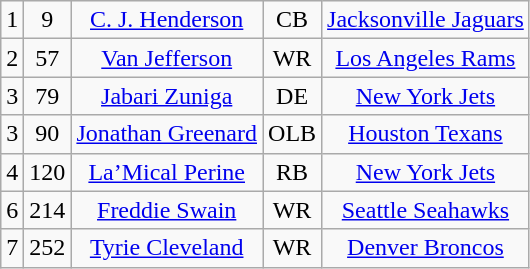<table class="wikitable" style="text-align:center">
<tr>
<td>1</td>
<td>9</td>
<td><a href='#'>C. J. Henderson</a></td>
<td>CB</td>
<td><a href='#'>Jacksonville Jaguars</a></td>
</tr>
<tr>
<td>2</td>
<td>57</td>
<td><a href='#'>Van Jefferson</a></td>
<td>WR</td>
<td><a href='#'>Los Angeles Rams</a></td>
</tr>
<tr>
<td>3</td>
<td>79</td>
<td><a href='#'>Jabari Zuniga</a></td>
<td>DE</td>
<td><a href='#'>New York Jets</a></td>
</tr>
<tr>
<td>3</td>
<td>90</td>
<td><a href='#'>Jonathan Greenard</a></td>
<td>OLB</td>
<td><a href='#'>Houston Texans</a></td>
</tr>
<tr>
<td>4</td>
<td>120</td>
<td><a href='#'>La’Mical Perine</a></td>
<td>RB</td>
<td><a href='#'>New York Jets</a></td>
</tr>
<tr>
<td>6</td>
<td>214</td>
<td><a href='#'>Freddie Swain</a></td>
<td>WR</td>
<td><a href='#'>Seattle Seahawks</a></td>
</tr>
<tr>
<td>7</td>
<td>252</td>
<td><a href='#'>Tyrie Cleveland</a></td>
<td>WR</td>
<td><a href='#'>Denver Broncos</a></td>
</tr>
</table>
